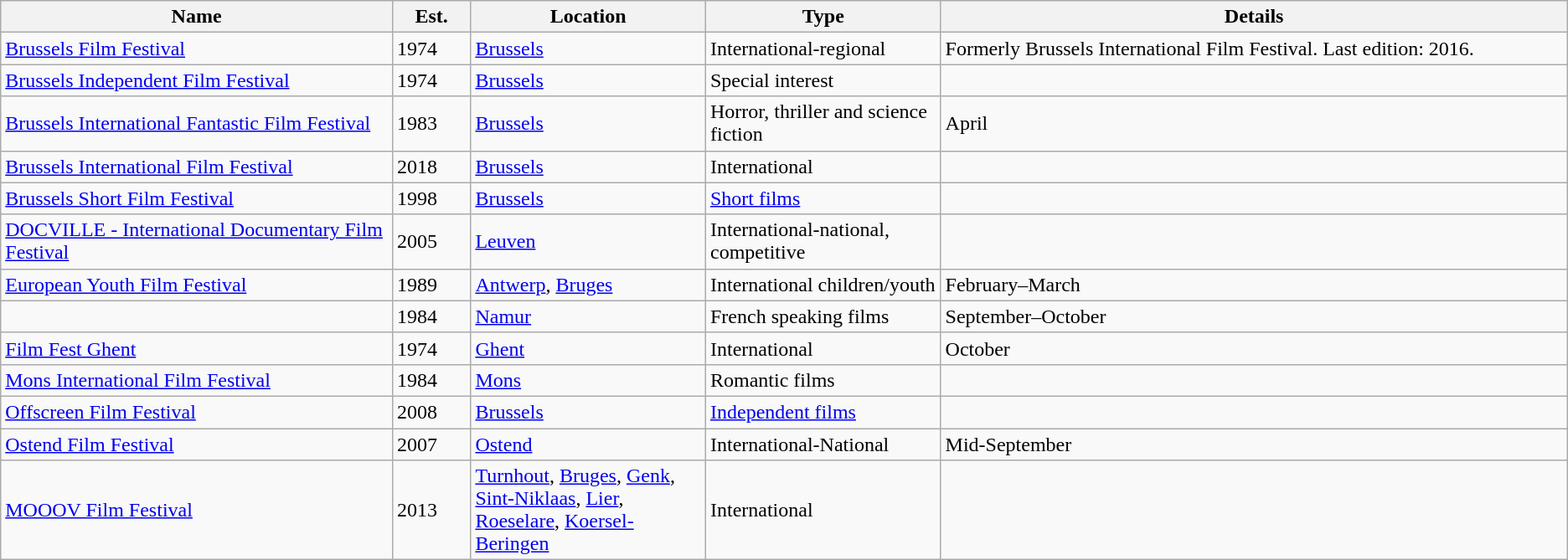<table class="wikitable">
<tr>
<th width="25%">Name</th>
<th width="5%">Est.</th>
<th width="15%">Location</th>
<th width="15%">Type</th>
<th>Details</th>
</tr>
<tr>
<td><a href='#'>Brussels Film Festival</a></td>
<td>1974</td>
<td><a href='#'>Brussels</a></td>
<td>International-regional</td>
<td>Formerly Brussels International Film Festival. Last edition: 2016.</td>
</tr>
<tr>
<td><a href='#'>Brussels Independent Film Festival</a></td>
<td>1974</td>
<td><a href='#'>Brussels</a></td>
<td>Special interest</td>
<td></td>
</tr>
<tr>
<td><a href='#'>Brussels International Fantastic Film Festival</a></td>
<td>1983</td>
<td><a href='#'>Brussels</a></td>
<td>Horror, thriller and science fiction</td>
<td>April</td>
</tr>
<tr>
<td><a href='#'>Brussels International Film Festival</a></td>
<td>2018</td>
<td><a href='#'>Brussels</a></td>
<td>International</td>
<td></td>
</tr>
<tr>
<td><a href='#'>Brussels Short Film Festival</a></td>
<td>1998</td>
<td><a href='#'>Brussels</a></td>
<td><a href='#'>Short films</a></td>
<td></td>
</tr>
<tr>
<td><a href='#'>DOCVILLE - International Documentary Film Festival</a></td>
<td>2005</td>
<td><a href='#'>Leuven</a></td>
<td>International-national, competitive</td>
<td></td>
</tr>
<tr>
<td><a href='#'>European Youth Film Festival</a></td>
<td>1989</td>
<td><a href='#'>Antwerp</a>, <a href='#'>Bruges</a></td>
<td>International children/youth</td>
<td>February–March</td>
</tr>
<tr>
<td></td>
<td>1984</td>
<td><a href='#'>Namur</a></td>
<td>French speaking films</td>
<td>September–October</td>
</tr>
<tr>
<td><a href='#'>Film Fest Ghent</a></td>
<td>1974</td>
<td><a href='#'>Ghent</a></td>
<td>International</td>
<td>October</td>
</tr>
<tr>
<td><a href='#'>Mons International Film Festival</a></td>
<td>1984</td>
<td><a href='#'>Mons</a></td>
<td>Romantic films</td>
<td></td>
</tr>
<tr>
<td><a href='#'>Offscreen Film Festival</a></td>
<td>2008</td>
<td><a href='#'>Brussels</a></td>
<td><a href='#'>Independent films</a></td>
<td Showcase for unusual independent films, cult classics, extraordinary documentaries and offbeat genres from around the world.></td>
</tr>
<tr>
<td><a href='#'>Ostend Film Festival</a></td>
<td>2007</td>
<td><a href='#'>Ostend</a></td>
<td>International-National</td>
<td>Mid-September</td>
</tr>
<tr>
<td><a href='#'>MOOOV Film Festival</a></td>
<td>2013</td>
<td><a href='#'>Turnhout</a>, <a href='#'>Bruges</a>, <a href='#'>Genk</a>, <a href='#'>Sint-Niklaas</a>, <a href='#'>Lier</a>, <a href='#'>Roeselare</a>, <a href='#'>Koersel-Beringen</a></td>
<td>International</td>
<td></td>
</tr>
</table>
